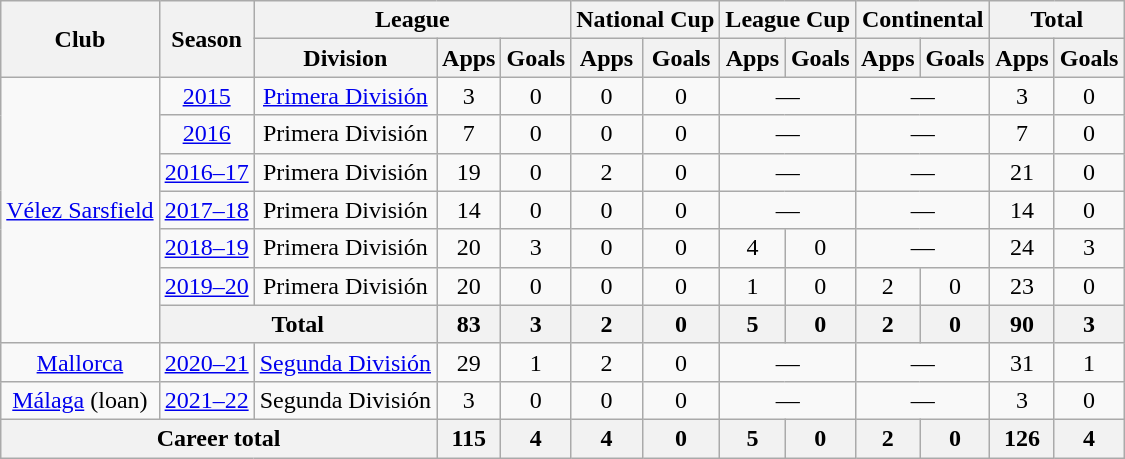<table class="wikitable" style="text-align:center">
<tr>
<th rowspan="2">Club</th>
<th rowspan="2">Season</th>
<th colspan="3">League</th>
<th colspan="2">National Cup</th>
<th colspan="2">League Cup</th>
<th colspan="2">Continental</th>
<th colspan="2">Total</th>
</tr>
<tr>
<th>Division</th>
<th>Apps</th>
<th>Goals</th>
<th>Apps</th>
<th>Goals</th>
<th>Apps</th>
<th>Goals</th>
<th>Apps</th>
<th>Goals</th>
<th>Apps</th>
<th>Goals</th>
</tr>
<tr>
<td rowspan="7"><a href='#'>Vélez Sarsfield</a></td>
<td><a href='#'>2015</a></td>
<td><a href='#'>Primera División</a></td>
<td>3</td>
<td>0</td>
<td>0</td>
<td>0</td>
<td colspan="2">—</td>
<td colspan="2">—</td>
<td>3</td>
<td>0</td>
</tr>
<tr>
<td><a href='#'>2016</a></td>
<td>Primera División</td>
<td>7</td>
<td>0</td>
<td>0</td>
<td>0</td>
<td colspan="2">—</td>
<td colspan="2">—</td>
<td>7</td>
<td>0</td>
</tr>
<tr>
<td><a href='#'>2016–17</a></td>
<td>Primera División</td>
<td>19</td>
<td>0</td>
<td>2</td>
<td>0</td>
<td colspan="2">—</td>
<td colspan="2">—</td>
<td>21</td>
<td>0</td>
</tr>
<tr>
<td><a href='#'>2017–18</a></td>
<td>Primera División</td>
<td>14</td>
<td>0</td>
<td>0</td>
<td>0</td>
<td colspan="2">—</td>
<td colspan="2">—</td>
<td>14</td>
<td>0</td>
</tr>
<tr>
<td><a href='#'>2018–19</a></td>
<td>Primera División</td>
<td>20</td>
<td>3</td>
<td>0</td>
<td>0</td>
<td>4</td>
<td>0</td>
<td colspan="2">—</td>
<td>24</td>
<td>3</td>
</tr>
<tr>
<td><a href='#'>2019–20</a></td>
<td>Primera División</td>
<td>20</td>
<td>0</td>
<td>0</td>
<td>0</td>
<td>1</td>
<td>0</td>
<td>2</td>
<td>0</td>
<td>23</td>
<td>0</td>
</tr>
<tr>
<th colspan="2">Total</th>
<th>83</th>
<th>3</th>
<th>2</th>
<th>0</th>
<th>5</th>
<th>0</th>
<th>2</th>
<th>0</th>
<th>90</th>
<th>3</th>
</tr>
<tr>
<td><a href='#'>Mallorca</a></td>
<td><a href='#'>2020–21</a></td>
<td><a href='#'>Segunda División</a></td>
<td>29</td>
<td>1</td>
<td>2</td>
<td>0</td>
<td colspan="2">—</td>
<td colspan="2">—</td>
<td>31</td>
<td>1</td>
</tr>
<tr>
<td><a href='#'>Málaga</a> (loan)</td>
<td><a href='#'>2021–22</a></td>
<td>Segunda División</td>
<td>3</td>
<td>0</td>
<td>0</td>
<td>0</td>
<td colspan="2">—</td>
<td colspan="2">—</td>
<td>3</td>
<td>0</td>
</tr>
<tr>
<th colspan="3">Career total</th>
<th>115</th>
<th>4</th>
<th>4</th>
<th>0</th>
<th>5</th>
<th>0</th>
<th>2</th>
<th>0</th>
<th>126</th>
<th>4</th>
</tr>
</table>
